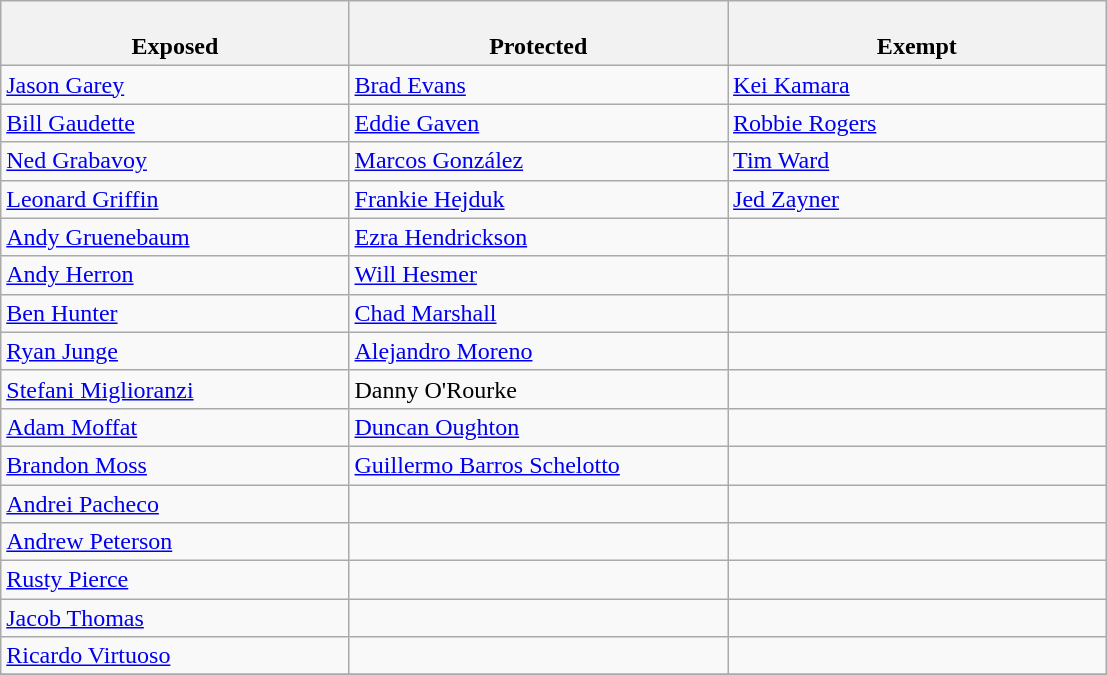<table class="wikitable">
<tr>
<th style="width:23%"><br>Exposed</th>
<th style="width:25%"><br>Protected</th>
<th style="width:25%"><br>Exempt</th>
</tr>
<tr>
<td><a href='#'>Jason Garey</a></td>
<td><a href='#'>Brad Evans</a></td>
<td><a href='#'>Kei Kamara</a></td>
</tr>
<tr>
<td><a href='#'>Bill Gaudette</a></td>
<td><a href='#'>Eddie Gaven</a></td>
<td><a href='#'>Robbie Rogers</a></td>
</tr>
<tr>
<td><a href='#'>Ned Grabavoy</a></td>
<td><a href='#'>Marcos González</a></td>
<td><a href='#'>Tim Ward</a></td>
</tr>
<tr>
<td><a href='#'>Leonard Griffin</a></td>
<td><a href='#'>Frankie Hejduk</a></td>
<td><a href='#'>Jed Zayner</a></td>
</tr>
<tr>
<td><a href='#'>Andy Gruenebaum</a></td>
<td><a href='#'>Ezra Hendrickson</a></td>
<td></td>
</tr>
<tr>
<td><a href='#'>Andy Herron</a></td>
<td><a href='#'>Will Hesmer</a></td>
<td></td>
</tr>
<tr>
<td><a href='#'>Ben Hunter</a></td>
<td><a href='#'>Chad Marshall</a></td>
<td></td>
</tr>
<tr>
<td><a href='#'>Ryan Junge</a></td>
<td><a href='#'>Alejandro Moreno</a></td>
<td></td>
</tr>
<tr>
<td><a href='#'>Stefani Miglioranzi</a></td>
<td>Danny O'Rourke</td>
<td></td>
</tr>
<tr>
<td><a href='#'>Adam Moffat</a></td>
<td><a href='#'>Duncan Oughton</a></td>
<td></td>
</tr>
<tr>
<td><a href='#'>Brandon Moss</a></td>
<td><a href='#'>Guillermo Barros Schelotto</a></td>
<td></td>
</tr>
<tr>
<td><a href='#'>Andrei Pacheco</a></td>
<td></td>
<td></td>
</tr>
<tr>
<td><a href='#'>Andrew Peterson</a></td>
<td></td>
<td></td>
</tr>
<tr>
<td><a href='#'>Rusty Pierce</a></td>
<td></td>
<td></td>
</tr>
<tr>
<td><a href='#'>Jacob Thomas</a></td>
<td></td>
<td></td>
</tr>
<tr>
<td><a href='#'>Ricardo Virtuoso</a></td>
<td></td>
<td></td>
</tr>
<tr>
</tr>
</table>
